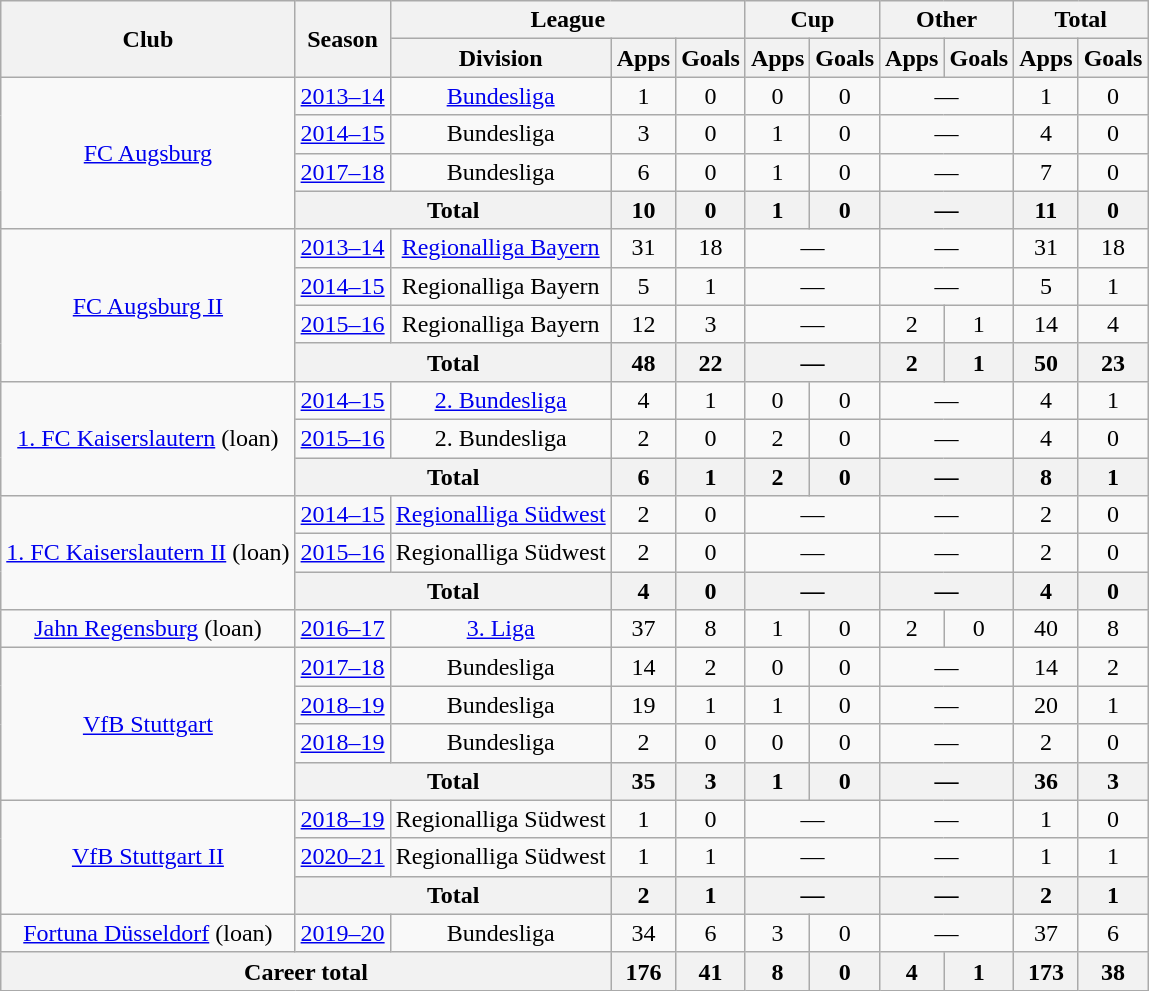<table class="wikitable" style="text-align:center">
<tr>
<th rowspan="2">Club</th>
<th rowspan="2">Season</th>
<th colspan="3">League</th>
<th colspan="2">Cup</th>
<th colspan="2">Other</th>
<th colspan="2">Total</th>
</tr>
<tr>
<th>Division</th>
<th>Apps</th>
<th>Goals</th>
<th>Apps</th>
<th>Goals</th>
<th>Apps</th>
<th>Goals</th>
<th>Apps</th>
<th>Goals</th>
</tr>
<tr>
<td rowspan="4"><a href='#'>FC Augsburg</a></td>
<td><a href='#'>2013–14</a></td>
<td><a href='#'>Bundesliga</a></td>
<td>1</td>
<td>0</td>
<td>0</td>
<td>0</td>
<td colspan="2">—</td>
<td>1</td>
<td>0</td>
</tr>
<tr>
<td><a href='#'>2014–15</a></td>
<td>Bundesliga</td>
<td>3</td>
<td>0</td>
<td>1</td>
<td>0</td>
<td colspan="2">—</td>
<td>4</td>
<td>0</td>
</tr>
<tr>
<td><a href='#'>2017–18</a></td>
<td>Bundesliga</td>
<td>6</td>
<td>0</td>
<td>1</td>
<td>0</td>
<td colspan="2">—</td>
<td>7</td>
<td>0</td>
</tr>
<tr>
<th colspan="2">Total</th>
<th>10</th>
<th>0</th>
<th>1</th>
<th>0</th>
<th colspan="2">—</th>
<th>11</th>
<th>0</th>
</tr>
<tr>
<td rowspan="4"><a href='#'>FC Augsburg II</a></td>
<td><a href='#'>2013–14</a></td>
<td><a href='#'>Regionalliga Bayern</a></td>
<td>31</td>
<td>18</td>
<td colspan="2">—</td>
<td colspan="2">—</td>
<td>31</td>
<td>18</td>
</tr>
<tr>
<td><a href='#'>2014–15</a></td>
<td>Regionalliga Bayern</td>
<td>5</td>
<td>1</td>
<td colspan="2">—</td>
<td colspan="2">—</td>
<td>5</td>
<td>1</td>
</tr>
<tr>
<td><a href='#'>2015–16</a></td>
<td>Regionalliga Bayern</td>
<td>12</td>
<td>3</td>
<td colspan="2">—</td>
<td>2</td>
<td>1</td>
<td>14</td>
<td>4</td>
</tr>
<tr>
<th colspan="2">Total</th>
<th>48</th>
<th>22</th>
<th colspan="2">—</th>
<th>2</th>
<th>1</th>
<th>50</th>
<th>23</th>
</tr>
<tr>
<td rowspan="3"><a href='#'>1. FC Kaiserslautern</a> (loan)</td>
<td><a href='#'>2014–15</a></td>
<td><a href='#'>2. Bundesliga</a></td>
<td>4</td>
<td>1</td>
<td>0</td>
<td>0</td>
<td colspan="2">—</td>
<td>4</td>
<td>1</td>
</tr>
<tr>
<td><a href='#'>2015–16</a></td>
<td>2. Bundesliga</td>
<td>2</td>
<td>0</td>
<td>2</td>
<td>0</td>
<td colspan="2">—</td>
<td>4</td>
<td>0</td>
</tr>
<tr>
<th colspan="2">Total</th>
<th>6</th>
<th>1</th>
<th>2</th>
<th>0</th>
<th colspan="2">—</th>
<th>8</th>
<th>1</th>
</tr>
<tr>
<td rowspan="3"><a href='#'>1. FC Kaiserslautern II</a> (loan)</td>
<td><a href='#'>2014–15</a></td>
<td><a href='#'>Regionalliga Südwest</a></td>
<td>2</td>
<td>0</td>
<td colspan="2">—</td>
<td colspan="2">—</td>
<td>2</td>
<td>0</td>
</tr>
<tr>
<td><a href='#'>2015–16</a></td>
<td>Regionalliga Südwest</td>
<td>2</td>
<td>0</td>
<td colspan="2">—</td>
<td colspan="2">—</td>
<td>2</td>
<td>0</td>
</tr>
<tr>
<th colspan="2">Total</th>
<th>4</th>
<th>0</th>
<th colspan="2">—</th>
<th colspan="2">—</th>
<th>4</th>
<th>0</th>
</tr>
<tr>
<td><a href='#'>Jahn Regensburg</a> (loan)</td>
<td><a href='#'>2016–17</a></td>
<td><a href='#'>3. Liga</a></td>
<td>37</td>
<td>8</td>
<td>1</td>
<td>0</td>
<td>2</td>
<td>0</td>
<td>40</td>
<td>8</td>
</tr>
<tr>
<td rowspan="4"><a href='#'>VfB Stuttgart</a></td>
<td><a href='#'>2017–18</a></td>
<td>Bundesliga</td>
<td>14</td>
<td>2</td>
<td>0</td>
<td>0</td>
<td colspan="2">—</td>
<td>14</td>
<td>2</td>
</tr>
<tr>
<td><a href='#'>2018–19</a></td>
<td>Bundesliga</td>
<td>19</td>
<td>1</td>
<td>1</td>
<td>0</td>
<td colspan="2">—</td>
<td>20</td>
<td>1</td>
</tr>
<tr>
<td><a href='#'>2018–19</a></td>
<td>Bundesliga</td>
<td>2</td>
<td>0</td>
<td>0</td>
<td>0</td>
<td colspan="2">—</td>
<td>2</td>
<td>0</td>
</tr>
<tr>
<th colspan="2">Total</th>
<th>35</th>
<th>3</th>
<th>1</th>
<th>0</th>
<th colspan="2">—</th>
<th>36</th>
<th>3</th>
</tr>
<tr>
<td rowspan="3"><a href='#'>VfB Stuttgart II</a></td>
<td><a href='#'>2018–19</a></td>
<td>Regionalliga Südwest</td>
<td>1</td>
<td>0</td>
<td colspan="2">—</td>
<td colspan="2">—</td>
<td>1</td>
<td>0</td>
</tr>
<tr>
<td><a href='#'>2020–21</a></td>
<td>Regionalliga Südwest</td>
<td>1</td>
<td>1</td>
<td colspan="2">—</td>
<td colspan="2">—</td>
<td>1</td>
<td>1</td>
</tr>
<tr>
<th colspan="2">Total</th>
<th>2</th>
<th>1</th>
<th colspan="2">—</th>
<th colspan="2">—</th>
<th>2</th>
<th>1</th>
</tr>
<tr>
<td><a href='#'>Fortuna Düsseldorf</a> (loan)</td>
<td><a href='#'>2019–20</a></td>
<td>Bundesliga</td>
<td>34</td>
<td>6</td>
<td>3</td>
<td>0</td>
<td colspan="2">—</td>
<td>37</td>
<td>6</td>
</tr>
<tr>
<th colspan="3">Career total</th>
<th>176</th>
<th>41</th>
<th>8</th>
<th>0</th>
<th>4</th>
<th>1</th>
<th>173</th>
<th>38</th>
</tr>
</table>
